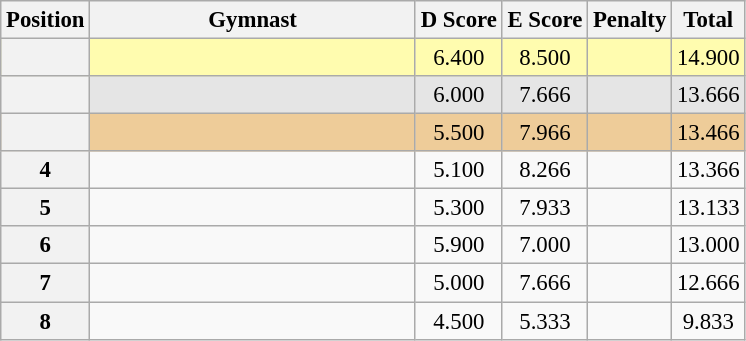<table class="wikitable sortable" style="text-align:center; font-size:95%">
<tr>
<th scope=col>Position</th>
<th scope=col width="210">Gymnast</th>
<th scope=col>D Score</th>
<th scope=col>E Score</th>
<th scope=col>Penalty</th>
<th scope=col>Total</th>
</tr>
<tr bgcolor=fffcaf>
<th scope=row></th>
<td align="left"></td>
<td>6.400</td>
<td>8.500</td>
<td></td>
<td>14.900</td>
</tr>
<tr bgcolor=e5e5e5>
<th scope=row></th>
<td align="left"></td>
<td>6.000</td>
<td>7.666</td>
<td></td>
<td>13.666</td>
</tr>
<tr bgcolor=eecc99>
<th scope=row></th>
<td align="left"></td>
<td>5.500</td>
<td>7.966</td>
<td></td>
<td>13.466</td>
</tr>
<tr>
<th scope=row>4</th>
<td align="left"></td>
<td>5.100</td>
<td>8.266</td>
<td></td>
<td>13.366</td>
</tr>
<tr>
<th scope=row>5</th>
<td align="left"></td>
<td>5.300</td>
<td>7.933</td>
<td></td>
<td>13.133</td>
</tr>
<tr>
<th scope=row>6</th>
<td align="left"></td>
<td>5.900</td>
<td>7.000</td>
<td></td>
<td>13.000</td>
</tr>
<tr>
<th scope=row>7</th>
<td align="left"></td>
<td>5.000</td>
<td>7.666</td>
<td></td>
<td>12.666</td>
</tr>
<tr>
<th scope=row>8</th>
<td align="left"></td>
<td>4.500</td>
<td>5.333</td>
<td></td>
<td>9.833</td>
</tr>
</table>
